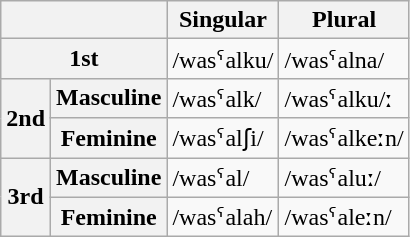<table class="wikitable">
<tr>
<th colspan="2"></th>
<th>Singular</th>
<th>Plural</th>
</tr>
<tr>
<th colspan="2">1st</th>
<td>/wasˤalku/</td>
<td>/wasˤalna/</td>
</tr>
<tr>
<th rowspan="2">2nd</th>
<th>Masculine</th>
<td>/wasˤalk/</td>
<td>/wasˤalku/ː</td>
</tr>
<tr>
<th>Feminine</th>
<td>/wasˤalʃi/</td>
<td>/wasˤalkeːn/</td>
</tr>
<tr>
<th rowspan="2">3rd</th>
<th>Masculine</th>
<td>/wasˤal/</td>
<td>/wasˤaluː/</td>
</tr>
<tr>
<th>Feminine</th>
<td>/wasˤalah/</td>
<td>/wasˤaleːn/</td>
</tr>
</table>
